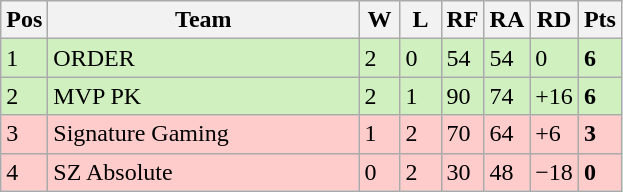<table class="wikitable">
<tr>
<th width="20px">Pos</th>
<th width="200px">Team</th>
<th width="20px">W</th>
<th width="20px">L</th>
<th width="20px">RF</th>
<th width="20px">RA</th>
<th width="20px">RD</th>
<th width="20px">Pts</th>
</tr>
<tr style="background: #D0F0C0;">
<td>1</td>
<td>ORDER</td>
<td>2</td>
<td>0</td>
<td>54</td>
<td>54</td>
<td>0</td>
<td><strong>6</strong></td>
</tr>
<tr style="background: #D0F0C0;">
<td>2</td>
<td>MVP PK</td>
<td>2</td>
<td>1</td>
<td>90</td>
<td>74</td>
<td>+16</td>
<td><strong>6</strong></td>
</tr>
<tr style="background: #FFCCCC;">
<td>3</td>
<td>Signature Gaming</td>
<td>1</td>
<td>2</td>
<td>70</td>
<td>64</td>
<td>+6</td>
<td><strong>3</strong></td>
</tr>
<tr style="background: #FFCCCC;">
<td>4</td>
<td>SZ Absolute</td>
<td>0</td>
<td>2</td>
<td>30</td>
<td>48</td>
<td>−18</td>
<td><strong>0</strong></td>
</tr>
</table>
